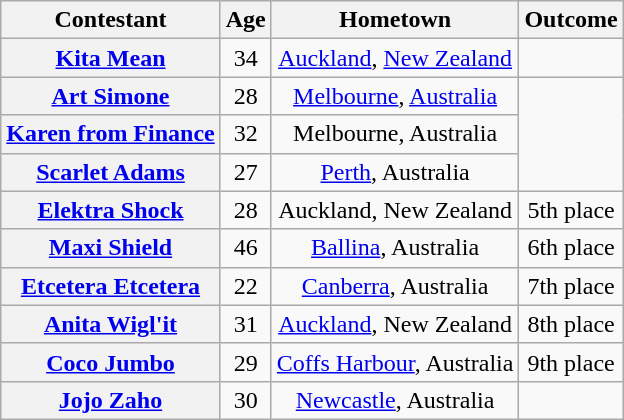<table class="wikitable sortable" style="text-align:center;">
<tr>
<th scope="col">Contestant</th>
<th scope="col">Age</th>
<th scope="col">Hometown</th>
<th scope="col">Outcome</th>
</tr>
<tr>
<th scope="row"><a href='#'>Kita Mean</a></th>
<td>34</td>
<td><a href='#'>Auckland</a>, <a href='#'>New Zealand</a></td>
<td><strong></strong></td>
</tr>
<tr>
<th scope="row"><a href='#'>Art Simone</a></th>
<td>28</td>
<td><a href='#'>Melbourne</a>, <a href='#'>Australia</a></td>
<td nowrap rowspan="3"></td>
</tr>
<tr>
<th nowrap scope="row"><a href='#'>Karen from Finance</a></th>
<td>32</td>
<td>Melbourne, Australia</td>
</tr>
<tr>
<th scope="row"><a href='#'>Scarlet Adams</a></th>
<td>27</td>
<td><a href='#'>Perth</a>, Australia</td>
</tr>
<tr>
<th scope="row"><a href='#'>Elektra Shock</a></th>
<td>28</td>
<td>Auckland, New Zealand</td>
<td>5th place</td>
</tr>
<tr>
<th scope="row"><a href='#'>Maxi Shield</a></th>
<td>46</td>
<td><a href='#'>Ballina</a>, Australia</td>
<td>6th place</td>
</tr>
<tr>
<th scope="row"><a href='#'>Etcetera Etcetera</a></th>
<td>22</td>
<td><a href='#'>Canberra</a>, Australia</td>
<td>7th place</td>
</tr>
<tr>
<th scope="row"><a href='#'>Anita Wigl'it</a></th>
<td>31</td>
<td><a href='#'>Auckland</a>, New Zealand</td>
<td>8th place</td>
</tr>
<tr>
<th scope="row"><a href='#'>Coco Jumbo</a></th>
<td>29</td>
<td nowrap><a href='#'>Coffs Harbour</a>, Australia</td>
<td>9th place</td>
</tr>
<tr>
<th scope="row"><a href='#'>Jojo Zaho</a></th>
<td>30</td>
<td><a href='#'>Newcastle</a>, Australia</td>
<td></td>
</tr>
</table>
